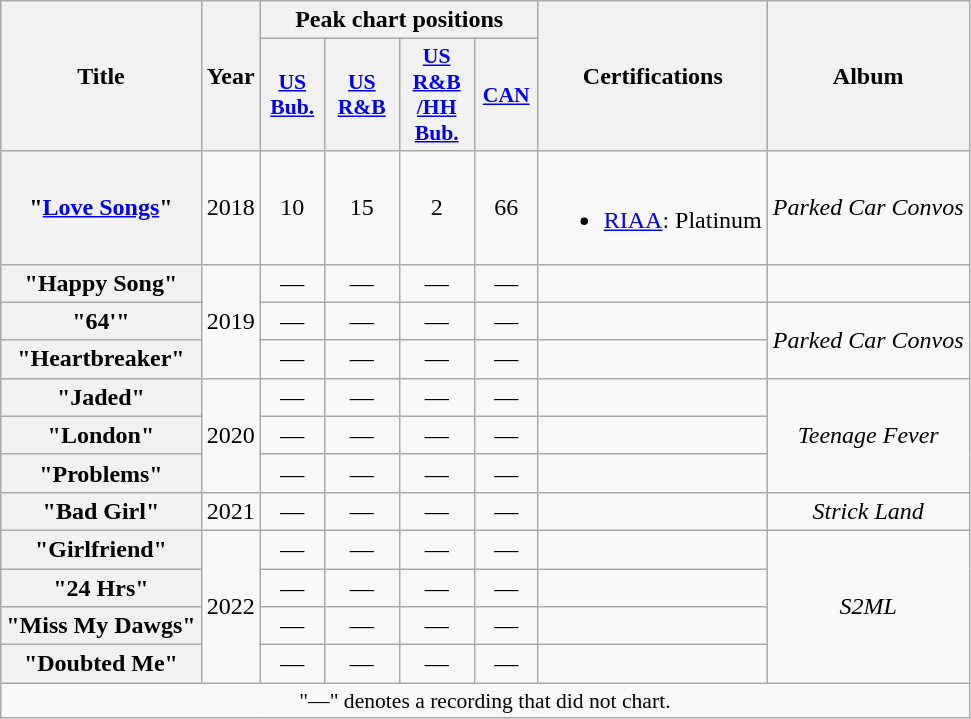<table class="wikitable plainrowheaders" style="text-align:center;">
<tr>
<th scope="col" rowspan="2">Title</th>
<th scope="col" rowspan="2">Year</th>
<th scope="col" colspan="4">Peak chart positions</th>
<th scope="col" rowspan="2">Certifications</th>
<th scope="col" rowspan="2">Album</th>
</tr>
<tr>
<th scope="col" style="width:2.5em;font-size:90%;"><a href='#'>US<br>Bub.</a><br></th>
<th scope="col" style="width:3em;font-size:90%;"><a href='#'>US<br>R&B</a><br></th>
<th scope="col" style="width:3em;font-size:90%;"><a href='#'>US<br>R&B<br>/HH<br>Bub.</a><br></th>
<th scope="col" style="width:2.5em;font-size:90%;"><a href='#'>CAN</a><br></th>
</tr>
<tr>
<th scope="row">"<a href='#'>Love Songs</a>"<br></th>
<td>2018</td>
<td>10</td>
<td>15</td>
<td>2</td>
<td>66</td>
<td><br><ul><li><a href='#'>RIAA</a>: Platinum</li></ul></td>
<td><em>Parked Car Convos</em></td>
</tr>
<tr>
<th scope="row">"Happy Song"</th>
<td rowspan="3">2019</td>
<td>—</td>
<td>—</td>
<td>—</td>
<td>—</td>
<td></td>
<td></td>
</tr>
<tr>
<th scope="row">"64'"</th>
<td>—</td>
<td>—</td>
<td>—</td>
<td>—</td>
<td></td>
<td rowspan="2"><em>Parked Car Convos</em></td>
</tr>
<tr>
<th scope="row">"Heartbreaker"</th>
<td>—</td>
<td>—</td>
<td>—</td>
<td>—</td>
<td></td>
</tr>
<tr>
<th scope="row">"Jaded"</th>
<td rowspan="3">2020</td>
<td>—</td>
<td>—</td>
<td>—</td>
<td>—</td>
<td></td>
<td rowspan="3"><em>Teenage Fever</em></td>
</tr>
<tr>
<th scope="row">"London"</th>
<td>—</td>
<td>—</td>
<td>—</td>
<td>—</td>
<td></td>
</tr>
<tr>
<th scope="row">"Problems"<br></th>
<td>—</td>
<td>—</td>
<td>—</td>
<td>—</td>
<td></td>
</tr>
<tr>
<th scope="row">"Bad Girl"<br></th>
<td>2021</td>
<td>—</td>
<td>—</td>
<td>—</td>
<td>—</td>
<td></td>
<td><em>Strick Land</em></td>
</tr>
<tr>
<th scope="row">"Girlfriend"</th>
<td rowspan="4">2022</td>
<td>—</td>
<td>—</td>
<td>—</td>
<td>—</td>
<td></td>
<td rowspan="4"><em>S2ML</em></td>
</tr>
<tr>
<th scope="row">"24 Hrs"<br></th>
<td>—</td>
<td>—</td>
<td>—</td>
<td>—</td>
<td></td>
</tr>
<tr>
<th scope="row">"Miss My Dawgs"<br></th>
<td>—</td>
<td>—</td>
<td>—</td>
<td>—</td>
<td></td>
</tr>
<tr>
<th scope="row">"Doubted Me"</th>
<td>—</td>
<td>—</td>
<td>—</td>
<td>—</td>
<td></td>
</tr>
<tr>
<td colspan="10" style="font-size:90%">"—" denotes a recording that did not chart.</td>
</tr>
</table>
